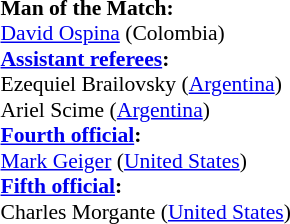<table width=50% style="font-size:90%">
<tr>
<td><br><strong>Man of the Match:</strong>
<br><a href='#'>David Ospina</a> (Colombia)<br><strong><a href='#'>Assistant referees</a>:</strong>
<br>Ezequiel Brailovsky (<a href='#'>Argentina</a>)
<br>Ariel Scime (<a href='#'>Argentina</a>)
<br><strong><a href='#'>Fourth official</a>:</strong>
<br><a href='#'>Mark Geiger</a> (<a href='#'>United States</a>)
<br><strong><a href='#'>Fifth official</a>:</strong>
<br>Charles Morgante (<a href='#'>United States</a>)</td>
</tr>
</table>
